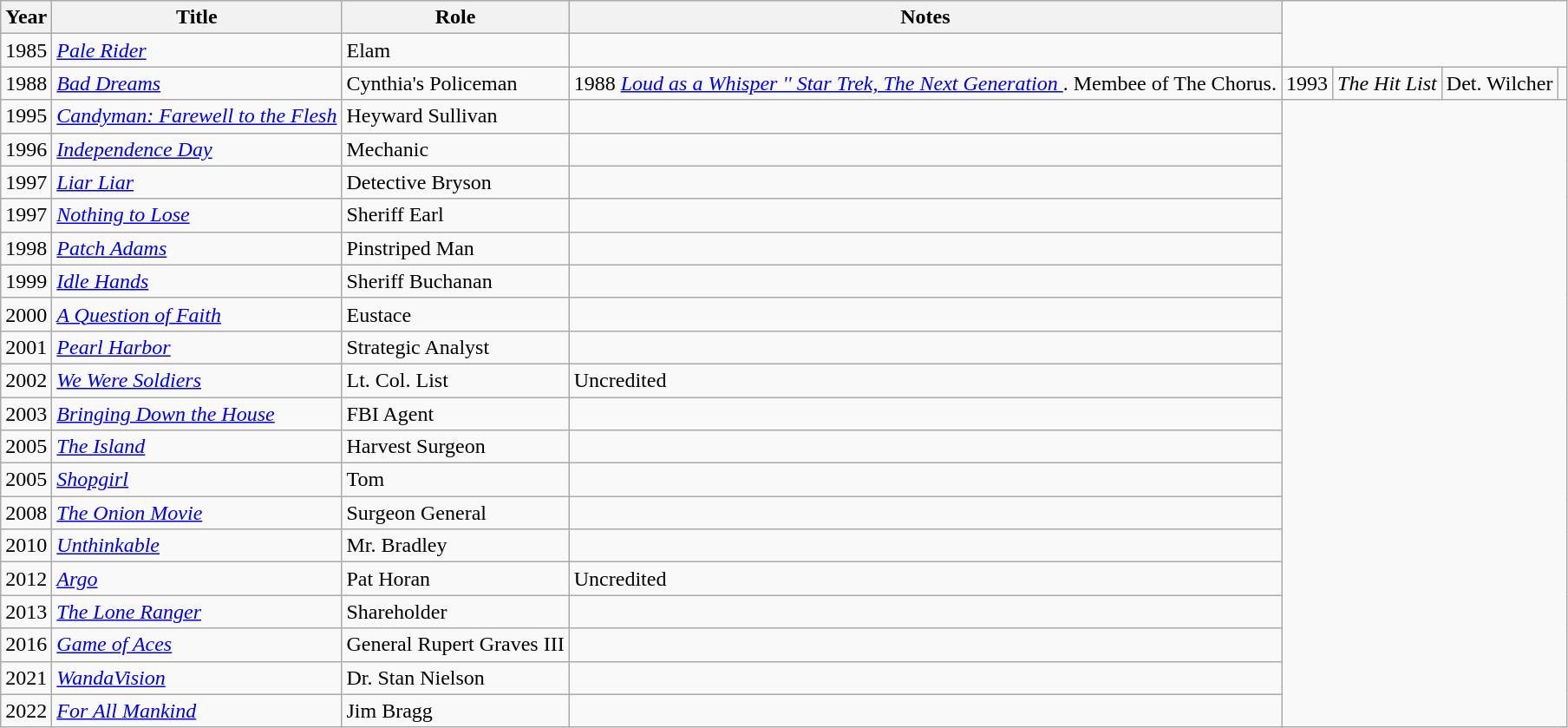<table class="wikitable">
<tr>
<th>Year</th>
<th>Title</th>
<th>Role</th>
<th>Notes</th>
</tr>
<tr>
<td>1985</td>
<td><em><a href='#'>Pale Rider</a></em></td>
<td>Elam</td>
<td></td>
</tr>
<tr>
<td>1988</td>
<td><em><a href='#'>Bad Dreams</a></em></td>
<td>Cynthia's Policeman</td>
<td>1988 <em> <a href='#'>Loud as a Whisper '' Star Trek,  The Next Generation </a> </em>. Membee of The Chorus.</td>
<td>1993</td>
<td><em>The Hit List</em></td>
<td>Det. Wilcher</td>
<td></td>
</tr>
<tr>
<td>1995</td>
<td><em><a href='#'>Candyman: Farewell to the Flesh</a></em></td>
<td>Heyward Sullivan</td>
<td></td>
</tr>
<tr>
<td>1996</td>
<td><em><a href='#'>Independence Day</a></em></td>
<td>Mechanic</td>
<td></td>
</tr>
<tr>
<td>1997</td>
<td><em><a href='#'>Liar Liar</a></em></td>
<td>Detective Bryson</td>
<td></td>
</tr>
<tr>
<td>1997</td>
<td><em><a href='#'>Nothing to Lose</a></em></td>
<td>Sheriff Earl</td>
<td></td>
</tr>
<tr>
<td>1998</td>
<td><em><a href='#'>Patch Adams</a></em></td>
<td>Pinstriped Man</td>
<td></td>
</tr>
<tr>
<td>1999</td>
<td><em><a href='#'>Idle Hands</a></em></td>
<td>Sheriff Buchanan</td>
<td></td>
</tr>
<tr>
<td>2000</td>
<td><em><a href='#'>A Question of Faith</a></em></td>
<td>Eustace</td>
<td></td>
</tr>
<tr>
<td>2001</td>
<td><em><a href='#'>Pearl Harbor</a></em></td>
<td>Strategic Analyst</td>
<td></td>
</tr>
<tr>
<td>2002</td>
<td><em><a href='#'>We Were Soldiers</a></em></td>
<td>Lt. Col. List</td>
<td>Uncredited</td>
</tr>
<tr>
<td>2003</td>
<td><em><a href='#'>Bringing Down the House</a></em></td>
<td>FBI Agent</td>
<td></td>
</tr>
<tr>
<td>2005</td>
<td><em><a href='#'>The Island</a></em></td>
<td>Harvest Surgeon</td>
<td></td>
</tr>
<tr>
<td>2005</td>
<td><em><a href='#'>Shopgirl</a></em></td>
<td>Tom</td>
<td></td>
</tr>
<tr>
<td>2008</td>
<td><em><a href='#'>The Onion Movie</a></em></td>
<td>Surgeon General</td>
<td></td>
</tr>
<tr>
<td>2010</td>
<td><em><a href='#'>Unthinkable</a></em></td>
<td>Mr. Bradley</td>
<td></td>
</tr>
<tr>
<td>2012</td>
<td><em><a href='#'>Argo</a></em></td>
<td>Pat Horan</td>
<td>Uncredited</td>
</tr>
<tr>
<td>2013</td>
<td><em><a href='#'>The Lone Ranger</a></em></td>
<td>Shareholder</td>
<td></td>
</tr>
<tr>
<td>2016</td>
<td><em><a href='#'>Game of Aces</a></em></td>
<td>General Rupert Graves III</td>
<td></td>
</tr>
<tr>
<td>2021</td>
<td><em><a href='#'>WandaVision</a></em></td>
<td>Dr. Stan Nielson</td>
<td></td>
</tr>
<tr>
<td>2022</td>
<td><em><a href='#'>For All Mankind</a></em></td>
<td>Jim Bragg</td>
<td></td>
</tr>
</table>
